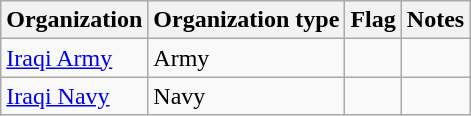<table class="wikitable">
<tr>
<th>Organization</th>
<th>Organization type</th>
<th>Flag</th>
<th>Notes</th>
</tr>
<tr>
<td><a href='#'>Iraqi Army</a></td>
<td>Army</td>
<td></td>
<td></td>
</tr>
<tr>
<td><a href='#'>Iraqi Navy</a></td>
<td>Navy</td>
<td></td>
<td></td>
</tr>
</table>
